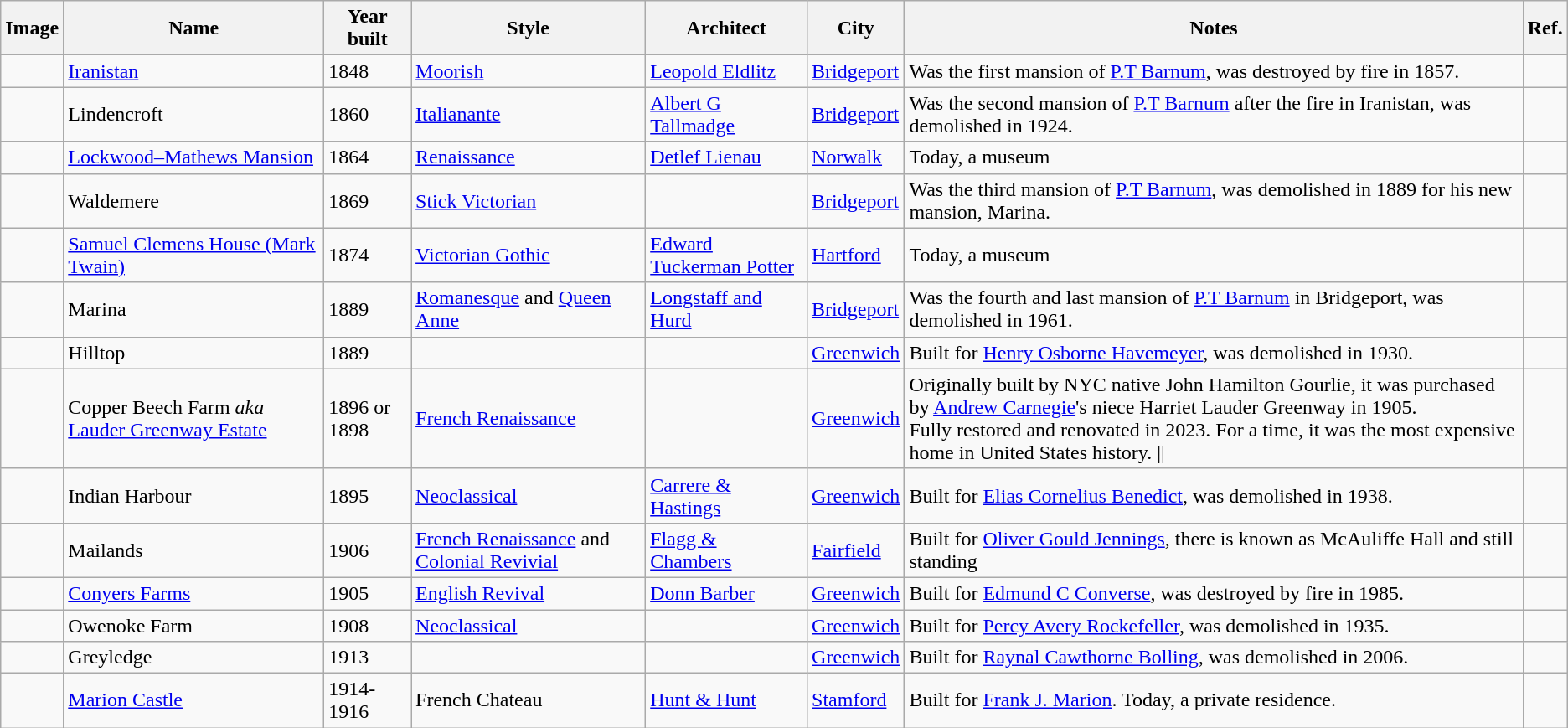<table class="sortable wikitable">
<tr>
<th>Image</th>
<th>Name</th>
<th>Year built</th>
<th>Style</th>
<th>Architect</th>
<th>City</th>
<th>Notes</th>
<th>Ref.</th>
</tr>
<tr>
<td></td>
<td><a href='#'>Iranistan</a></td>
<td>1848</td>
<td><a href='#'>Moorish</a></td>
<td><a href='#'>Leopold Eldlitz</a></td>
<td><a href='#'>Bridgeport</a></td>
<td>Was the first mansion of <a href='#'>P.T Barnum</a>, was destroyed by fire in 1857.</td>
<td></td>
</tr>
<tr>
<td></td>
<td>Lindencroft</td>
<td>1860</td>
<td><a href='#'>Italianante</a></td>
<td><a href='#'>Albert G Tallmadge</a></td>
<td><a href='#'>Bridgeport</a></td>
<td>Was the second mansion of <a href='#'>P.T Barnum</a> after the fire in Iranistan, was demolished in 1924.</td>
<td></td>
</tr>
<tr>
<td></td>
<td><a href='#'>Lockwood–Mathews Mansion</a></td>
<td>1864</td>
<td><a href='#'>Renaissance</a></td>
<td><a href='#'>Detlef Lienau</a></td>
<td><a href='#'>Norwalk</a></td>
<td>Today, a museum</td>
<td></td>
</tr>
<tr>
<td></td>
<td>Waldemere</td>
<td>1869</td>
<td><a href='#'>Stick Victorian</a></td>
<td></td>
<td><a href='#'>Bridgeport</a></td>
<td>Was the third mansion of <a href='#'>P.T Barnum</a>, was demolished in 1889 for his new mansion, Marina.</td>
<td></td>
</tr>
<tr>
<td></td>
<td><a href='#'>Samuel Clemens House (Mark Twain)</a></td>
<td>1874</td>
<td><a href='#'>Victorian Gothic</a></td>
<td><a href='#'>Edward Tuckerman Potter</a></td>
<td><a href='#'>Hartford</a></td>
<td>Today, a museum</td>
<td></td>
</tr>
<tr>
<td></td>
<td>Marina</td>
<td>1889</td>
<td><a href='#'>Romanesque</a> and <a href='#'>Queen Anne</a></td>
<td><a href='#'>Longstaff and Hurd</a></td>
<td><a href='#'>Bridgeport</a></td>
<td>Was the fourth and last mansion of <a href='#'>P.T Barnum</a> in Bridgeport, was demolished in 1961.</td>
<td></td>
</tr>
<tr>
<td></td>
<td>Hilltop</td>
<td>1889</td>
<td></td>
<td></td>
<td><a href='#'>Greenwich</a></td>
<td>Built for <a href='#'>Henry Osborne Havemeyer</a>, was demolished in 1930.</td>
<td></td>
</tr>
<tr>
<td style="text-align:center;"><br><small></small></td>
<td>Copper Beech Farm <em>aka</em> <a href='#'>Lauder Greenway Estate</a></td>
<td>1896 or 1898</td>
<td><a href='#'>French Renaissance</a></td>
<td></td>
<td><a href='#'>Greenwich</a></td>
<td>Originally built by NYC native John Hamilton Gourlie, it was purchased by <a href='#'>Andrew Carnegie</a>'s niece Harriet Lauder Greenway in 1905.<br>Fully restored and renovated in 2023. For a time, it was the most expensive home in United States history. || </td>
</tr>
<tr>
<td></td>
<td>Indian Harbour</td>
<td>1895</td>
<td><a href='#'>Neoclassical</a></td>
<td><a href='#'>Carrere & Hastings</a></td>
<td><a href='#'>Greenwich</a></td>
<td>Built for <a href='#'>Elias Cornelius Benedict</a>, was demolished in 1938.</td>
<td></td>
</tr>
<tr>
<td></td>
<td>Mailands</td>
<td>1906</td>
<td><a href='#'>French Renaissance</a> and <a href='#'>Colonial Revivial</a></td>
<td><a href='#'>Flagg & Chambers</a></td>
<td><a href='#'>Fairfield</a></td>
<td>Built for <a href='#'>Oliver Gould Jennings</a>, there is known as McAuliffe Hall and still standing</td>
<td></td>
</tr>
<tr>
<td></td>
<td><a href='#'>Conyers Farms</a></td>
<td>1905</td>
<td><a href='#'>English Revival</a></td>
<td><a href='#'>Donn Barber</a></td>
<td><a href='#'>Greenwich</a></td>
<td>Built for <a href='#'>Edmund C Converse</a>, was destroyed by fire in 1985.</td>
<td></td>
</tr>
<tr>
<td></td>
<td>Owenoke Farm</td>
<td>1908</td>
<td><a href='#'>Neoclassical</a></td>
<td></td>
<td><a href='#'>Greenwich</a></td>
<td>Built for <a href='#'>Percy Avery Rockefeller</a>, was demolished in 1935.</td>
<td></td>
</tr>
<tr>
<td></td>
<td>Greyledge</td>
<td>1913</td>
<td></td>
<td></td>
<td><a href='#'>Greenwich</a></td>
<td>Built for <a href='#'>Raynal Cawthorne Bolling</a>, was demolished in 2006.</td>
<td></td>
</tr>
<tr>
<td></td>
<td><a href='#'>Marion Castle</a></td>
<td>1914-1916</td>
<td>French Chateau</td>
<td><a href='#'>Hunt & Hunt</a></td>
<td><a href='#'>Stamford</a></td>
<td>Built for <a href='#'>Frank J. Marion</a>. Today, a private residence.</td>
<td></td>
</tr>
</table>
